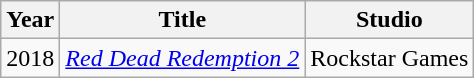<table class="wikitable">
<tr>
<th>Year</th>
<th>Title</th>
<th>Studio</th>
</tr>
<tr>
<td>2018</td>
<td><em><a href='#'>Red Dead Redemption 2</a></em></td>
<td>Rockstar Games</td>
</tr>
</table>
